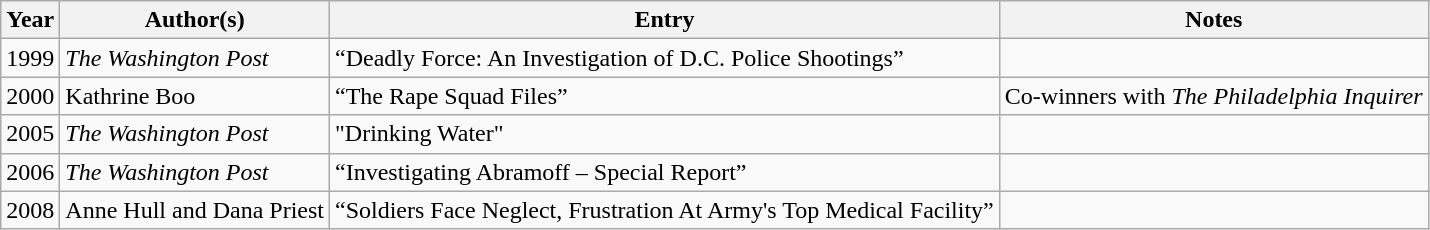<table class="wikitable">
<tr>
<th>Year</th>
<th>Author(s)</th>
<th>Entry</th>
<th>Notes</th>
</tr>
<tr>
<td>1999</td>
<td><em>The Washington Post</em></td>
<td>“Deadly Force: An Investigation of D.C. Police Shootings”</td>
<td></td>
</tr>
<tr>
<td>2000</td>
<td>Kathrine Boo</td>
<td>“The Rape Squad Files”</td>
<td>Co-winners with <em>The Philadelphia Inquirer</em></td>
</tr>
<tr>
<td>2005</td>
<td><em>The Washington Post</em></td>
<td>"Drinking Water"</td>
<td></td>
</tr>
<tr>
<td>2006</td>
<td><em>The Washington Post</em></td>
<td>“Investigating Abramoff – Special Report”</td>
<td></td>
</tr>
<tr>
<td>2008</td>
<td>Anne Hull and Dana Priest</td>
<td>“Soldiers Face Neglect, Frustration At Army's Top Medical Facility”</td>
<td></td>
</tr>
</table>
